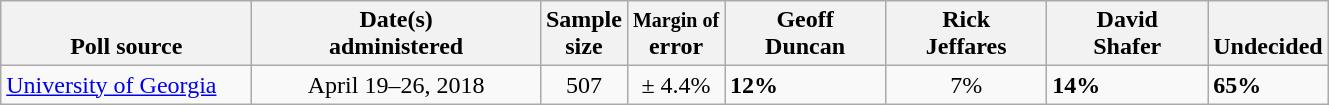<table class="wikitable">
<tr valign= bottom>
<th style="width:160px;">Poll source</th>
<th style="width:185px;">Date(s)<br>administered</th>
<th class=small>Sample<br>size</th>
<th><small>Margin of</small><br>error</th>
<th style="width:100px;">Geoff<br>Duncan</th>
<th style="width:100px;">Rick<br>Jeffares</th>
<th style="width:100px;">David<br>Shafer</th>
<th>Undecided</th>
</tr>
<tr>
<td><a href='#'>University of Georgia</a></td>
<td align=center>April 19–26, 2018</td>
<td align=center>507</td>
<td align=center>± 4.4%</td>
<td><strong>12%</strong></td>
<td align=center>7%</td>
<td><strong>14%</strong></td>
<td><strong>65%</strong></td>
</tr>
</table>
